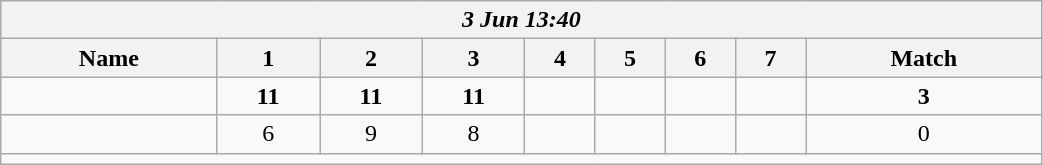<table class=wikitable style="text-align:center; width: 55%">
<tr>
<th colspan=17><em> 3 Jun 13:40</em></th>
</tr>
<tr>
<th>Name</th>
<th>1</th>
<th>2</th>
<th>3</th>
<th>4</th>
<th>5</th>
<th>6</th>
<th>7</th>
<th>Match</th>
</tr>
<tr>
<td style="text-align:left;"><strong></strong></td>
<td><strong>11</strong></td>
<td><strong>11</strong></td>
<td><strong>11</strong></td>
<td></td>
<td></td>
<td></td>
<td></td>
<td><strong>3</strong></td>
</tr>
<tr>
<td style="text-align:left;"></td>
<td>6</td>
<td>9</td>
<td>8</td>
<td></td>
<td></td>
<td></td>
<td></td>
<td>0</td>
</tr>
<tr>
<td colspan=17></td>
</tr>
</table>
